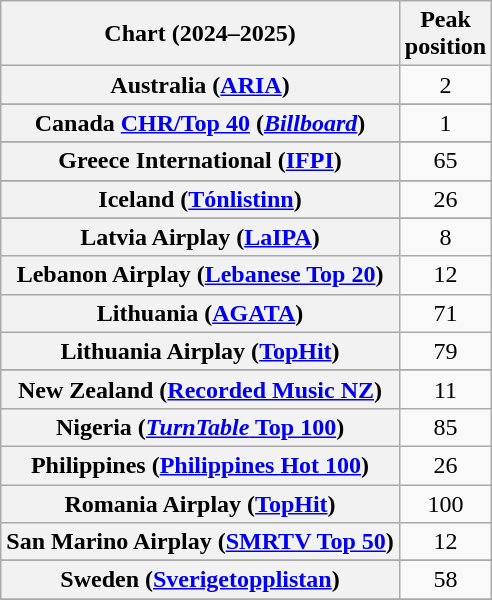<table class="wikitable sortable plainrowheaders" style="text-align:center">
<tr>
<th scope="col">Chart (2024–2025)</th>
<th scope="col">Peak<br>position</th>
</tr>
<tr>
<th scope="row">Australia (<a href='#'>ARIA</a>)</th>
<td>2</td>
</tr>
<tr>
</tr>
<tr>
</tr>
<tr>
<th scope="row">Canada <a href='#'>CHR/Top 40</a> (<em><a href='#'>Billboard</a></em>)</th>
<td>1</td>
</tr>
<tr>
</tr>
<tr>
</tr>
<tr>
<th scope="row">Greece International (<a href='#'>IFPI</a>)</th>
<td>65</td>
</tr>
<tr>
</tr>
<tr>
<th scope="row">Iceland (<a href='#'>Tónlistinn</a>)</th>
<td>26</td>
</tr>
<tr>
</tr>
<tr>
<th scope="row">Latvia Airplay (<a href='#'>LaIPA</a>)</th>
<td>8</td>
</tr>
<tr>
<th scope="row">Lebanon Airplay (<a href='#'>Lebanese Top 20</a>)</th>
<td>12</td>
</tr>
<tr>
<th scope="row">Lithuania (<a href='#'>AGATA</a>)</th>
<td>71</td>
</tr>
<tr>
<th scope="row">Lithuania Airplay (<a href='#'>TopHit</a>)</th>
<td>79</td>
</tr>
<tr>
</tr>
<tr>
<th scope="row">New Zealand (<a href='#'>Recorded Music NZ</a>)</th>
<td>11</td>
</tr>
<tr>
<th scope="row">Nigeria (<a href='#'><em>TurnTable</em> Top 100</a>)</th>
<td>85</td>
</tr>
<tr>
<th scope="row">Philippines (<a href='#'>Philippines Hot 100</a>)</th>
<td>26</td>
</tr>
<tr>
<th scope="row">Romania Airplay (<a href='#'>TopHit</a>)</th>
<td>100</td>
</tr>
<tr>
<th scope="row">San Marino Airplay (<a href='#'>SMRTV Top 50</a>)</th>
<td>12</td>
</tr>
<tr>
</tr>
<tr>
<th scope="row">Sweden (<a href='#'>Sverigetopplistan</a>)</th>
<td>58</td>
</tr>
<tr>
</tr>
<tr>
</tr>
<tr>
</tr>
<tr>
</tr>
<tr>
</tr>
<tr>
</tr>
<tr>
</tr>
</table>
